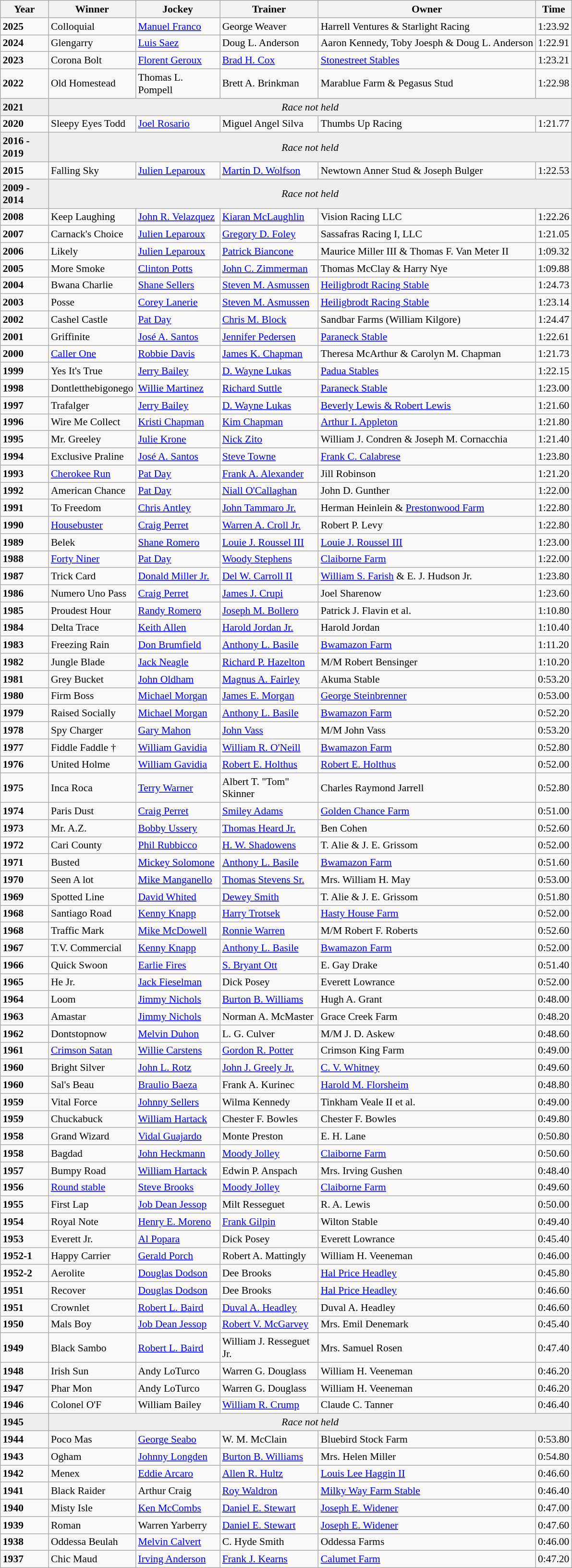<table class="wikitable sortable" style="font-size:90%">
<tr>
<th style="width:60px">Year<br></th>
<th style="width:110px">Winner<br></th>
<th style="width:110px">Jockey<br></th>
<th style="width:130px">Trainer<br></th>
<th>Owner<br></th>
<th style="width:25px">Time<br></th>
</tr>
<tr>
<td><strong>2025</strong></td>
<td>Colloquial</td>
<td><a href='#'>Manuel Franco</a></td>
<td>George Weaver</td>
<td>Harrell Ventures & Starlight Racing</td>
<td>1:23.92</td>
</tr>
<tr>
<td><strong>2024</strong></td>
<td>Glengarry</td>
<td><a href='#'>Luis Saez</a></td>
<td>Doug L. Anderson</td>
<td>Aaron Kennedy, Toby Joesph & Doug L. Anderson</td>
<td>1:22.91</td>
</tr>
<tr>
<td><strong>2023</strong></td>
<td>Corona Bolt</td>
<td><a href='#'>Florent Geroux</a></td>
<td><a href='#'>Brad H. Cox</a></td>
<td><a href='#'>Stonestreet Stables</a></td>
<td>1:23.21</td>
</tr>
<tr>
<td><strong>2022</strong></td>
<td>Old Homestead</td>
<td>Thomas L. Pompell</td>
<td>Brett A. Brinkman</td>
<td>Marablue Farm & Pegasus Stud</td>
<td>1:22.98</td>
</tr>
<tr bgcolor="#eeeeee">
<td><strong>2021</strong></td>
<td colspan="5" align="center"><em>Race not held</em></td>
</tr>
<tr>
<td><strong>2020</strong></td>
<td>Sleepy Eyes Todd</td>
<td><a href='#'>Joel Rosario</a></td>
<td>Miguel Angel Silva</td>
<td>Thumbs Up Racing</td>
<td>1:21.77</td>
</tr>
<tr bgcolor="#eeeeee">
<td><strong>2016 - 2019</strong></td>
<td colspan="5" align="center"><em>Race not held</em></td>
</tr>
<tr>
<td><strong>2015</strong></td>
<td>Falling Sky</td>
<td><a href='#'>Julien Leparoux</a></td>
<td><a href='#'>Martin D. Wolfson</a></td>
<td>Newtown Anner Stud & Joseph Bulger</td>
<td>1:22.53</td>
</tr>
<tr bgcolor="#eeeeee">
<td><strong>2009 - 2014</strong></td>
<td colspan="5" align="center"><em>Race not held</em></td>
</tr>
<tr>
<td><strong>2008</strong></td>
<td>Keep Laughing</td>
<td><a href='#'>John R. Velazquez</a></td>
<td><a href='#'>Kiaran McLaughlin</a></td>
<td>Vision Racing LLC</td>
<td>1:22.26</td>
</tr>
<tr>
<td><strong>2007</strong></td>
<td>Carnack's Choice</td>
<td><a href='#'>Julien Leparoux</a></td>
<td><a href='#'>Gregory D. Foley</a></td>
<td>Sassafras Racing I, LLC</td>
<td>1:21.05</td>
</tr>
<tr>
<td><strong>2006</strong></td>
<td>Likely</td>
<td><a href='#'>Julien Leparoux</a></td>
<td><a href='#'>Patrick Biancone</a></td>
<td>Maurice Miller III & Thomas F. Van Meter II</td>
<td>1:09.32</td>
</tr>
<tr>
<td><strong>2005</strong></td>
<td>More Smoke</td>
<td><a href='#'>Clinton Potts</a></td>
<td><a href='#'>John C. Zimmerman</a></td>
<td>Thomas McClay & Harry Nye</td>
<td>1:09.88</td>
</tr>
<tr>
<td><strong>2004</strong></td>
<td>Bwana Charlie</td>
<td><a href='#'>Shane Sellers</a></td>
<td><a href='#'>Steven M. Asmussen</a></td>
<td><a href='#'>Heiligbrodt Racing Stable</a></td>
<td>1:24.73</td>
</tr>
<tr>
<td><strong>2003</strong></td>
<td>Posse</td>
<td><a href='#'>Corey Lanerie</a></td>
<td><a href='#'>Steven M. Asmussen</a></td>
<td><a href='#'>Heiligbrodt Racing Stable</a></td>
<td>1:23.14</td>
</tr>
<tr>
<td><strong>2002</strong></td>
<td>Cashel Castle</td>
<td><a href='#'>Pat Day</a></td>
<td><a href='#'>Chris M. Block</a></td>
<td>Sandbar Farms (William Kilgore)</td>
<td>1:24.47</td>
</tr>
<tr>
<td><strong>2001</strong></td>
<td>Griffinite</td>
<td><a href='#'>José A. Santos</a></td>
<td><a href='#'>Jennifer Pedersen</a></td>
<td><a href='#'>Paraneck Stable</a></td>
<td>1:22.61</td>
</tr>
<tr>
<td><strong>2000</strong></td>
<td><a href='#'>Caller One</a></td>
<td><a href='#'>Robbie Davis</a></td>
<td><a href='#'>James K. Chapman</a></td>
<td>Theresa McArthur & Carolyn M. Chapman</td>
<td>1:21.73</td>
</tr>
<tr>
<td><strong>1999</strong></td>
<td>Yes It's True</td>
<td><a href='#'>Jerry Bailey</a></td>
<td><a href='#'>D. Wayne Lukas</a></td>
<td><a href='#'>Padua Stables</a></td>
<td>1:22.15</td>
</tr>
<tr>
<td><strong>1998</strong></td>
<td>Dontletthebigonego</td>
<td><a href='#'>Willie Martinez</a></td>
<td><a href='#'>Richard Suttle</a></td>
<td><a href='#'>Paraneck Stable</a></td>
<td>1:23.00</td>
</tr>
<tr>
<td><strong>1997</strong></td>
<td>Trafalger</td>
<td><a href='#'>Jerry Bailey</a></td>
<td><a href='#'>D. Wayne Lukas</a></td>
<td><a href='#'>Beverly Lewis & Robert Lewis</a></td>
<td>1:21.60</td>
</tr>
<tr>
<td><strong>1996</strong></td>
<td>Wire Me Collect</td>
<td><a href='#'>Kristi Chapman</a></td>
<td><a href='#'>Kim Chapman</a></td>
<td><a href='#'>Arthur I. Appleton</a></td>
<td>1:21.80</td>
</tr>
<tr>
<td><strong>1995</strong></td>
<td>Mr. Greeley</td>
<td><a href='#'>Julie Krone</a></td>
<td><a href='#'>Nick Zito</a></td>
<td>William J. Condren & Joseph M. Cornacchia</td>
<td>1:21.40</td>
</tr>
<tr>
<td><strong>1994</strong></td>
<td>Exclusive Praline</td>
<td><a href='#'>José A. Santos</a></td>
<td><a href='#'>Steve Towne</a></td>
<td><a href='#'>Frank C. Calabrese</a></td>
<td>1:23.80</td>
</tr>
<tr>
<td><strong>1993</strong></td>
<td><a href='#'>Cherokee Run</a></td>
<td><a href='#'>Pat Day</a></td>
<td><a href='#'>Frank A. Alexander</a></td>
<td>Jill Robinson</td>
<td>1:21.20</td>
</tr>
<tr>
<td><strong>1992</strong></td>
<td>American Chance</td>
<td><a href='#'>Pat Day</a></td>
<td><a href='#'>Niall O'Callaghan</a></td>
<td>John D. Gunther</td>
<td>1:22.00</td>
</tr>
<tr>
<td><strong>1991</strong></td>
<td>To Freedom</td>
<td><a href='#'>Chris Antley</a></td>
<td><a href='#'>John Tammaro Jr.</a></td>
<td>Herman Heinlein & <a href='#'>Prestonwood Farm</a></td>
<td>1:22.80</td>
</tr>
<tr>
<td><strong>1990</strong></td>
<td><a href='#'>Housebuster</a></td>
<td><a href='#'>Craig Perret</a></td>
<td><a href='#'>Warren A. Croll Jr.</a></td>
<td>Robert P. Levy</td>
<td>1:22.80</td>
</tr>
<tr>
<td><strong>1989</strong></td>
<td>Belek</td>
<td><a href='#'>Shane Romero</a></td>
<td><a href='#'>Louie J. Roussel III</a></td>
<td><a href='#'>Louie J. Roussel III</a></td>
<td>1:23.00</td>
</tr>
<tr>
<td><strong>1988</strong></td>
<td><a href='#'>Forty Niner</a></td>
<td><a href='#'>Pat Day</a></td>
<td><a href='#'>Woody Stephens</a></td>
<td><a href='#'>Claiborne Farm</a></td>
<td>1:22.00</td>
</tr>
<tr>
<td><strong>1987</strong></td>
<td>Trick Card</td>
<td><a href='#'>Donald Miller Jr.</a></td>
<td><a href='#'>Del W. Carroll II</a></td>
<td><a href='#'>William S. Farish</a> & E. J. Hudson Jr.</td>
<td>1:23.80</td>
</tr>
<tr>
<td><strong>1986</strong></td>
<td>Numero Uno Pass</td>
<td><a href='#'>Craig Perret</a></td>
<td><a href='#'>James J. Crupi</a></td>
<td>Joel Sharenow</td>
<td>1:23.60</td>
</tr>
<tr>
<td><strong>1985</strong></td>
<td>Proudest Hour</td>
<td><a href='#'>Randy Romero</a></td>
<td><a href='#'>Joseph M. Bollero</a></td>
<td>Patrick J. Flavin et al.</td>
<td>1:10.80</td>
</tr>
<tr>
<td><strong>1984</strong></td>
<td>Delta Trace</td>
<td><a href='#'>Keith Allen</a></td>
<td><a href='#'>Harold Jordan Jr.</a></td>
<td>Harold Jordan</td>
<td>1:10.40</td>
</tr>
<tr>
<td><strong>1983</strong></td>
<td>Freezing Rain</td>
<td><a href='#'>Don Brumfield</a></td>
<td><a href='#'>Anthony L. Basile</a></td>
<td><a href='#'>Bwamazon Farm</a></td>
<td>1:11.20</td>
</tr>
<tr>
<td><strong>1982</strong></td>
<td>Jungle Blade</td>
<td><a href='#'>Jack Neagle</a></td>
<td><a href='#'>Richard P. Hazelton</a></td>
<td>M/M Robert Bensinger</td>
<td>1:10.20</td>
</tr>
<tr>
<td><strong>1981</strong></td>
<td>Grey Bucket</td>
<td><a href='#'>John Oldham</a></td>
<td><a href='#'>Magnus A. Fairley</a></td>
<td>Akuma Stable</td>
<td>0:53.20</td>
</tr>
<tr>
<td><strong>1980</strong></td>
<td>Firm Boss</td>
<td><a href='#'>Michael Morgan</a></td>
<td><a href='#'>James E. Morgan</a></td>
<td><a href='#'>George Steinbrenner</a></td>
<td>0:53.00</td>
</tr>
<tr>
<td><strong>1979</strong></td>
<td>Raised Socially</td>
<td><a href='#'>Michael Morgan</a></td>
<td><a href='#'>Anthony L. Basile</a></td>
<td><a href='#'>Bwamazon Farm</a></td>
<td>0:52.20</td>
</tr>
<tr>
<td><strong>1978</strong></td>
<td>Spy Charger</td>
<td><a href='#'>Gary Mahon</a></td>
<td><a href='#'>John Vass</a></td>
<td>M/M John Vass</td>
<td>0:53.20</td>
</tr>
<tr>
<td><strong>1977</strong></td>
<td>Fiddle Faddle †</td>
<td><a href='#'>William Gavidia</a></td>
<td><a href='#'>William R. O'Neill</a></td>
<td><a href='#'>Bwamazon Farm</a></td>
<td>0:52.80</td>
</tr>
<tr>
<td><strong>1976</strong></td>
<td>United Holme</td>
<td><a href='#'>William Gavidia</a></td>
<td><a href='#'>Robert E. Holthus</a></td>
<td><a href='#'>Robert E. Holthus</a></td>
<td>0:52.00</td>
</tr>
<tr>
<td><strong>1975</strong></td>
<td>Inca Roca</td>
<td><a href='#'>Terry Warner</a></td>
<td>Albert T. "Tom" Skinner</td>
<td>Charles Raymond Jarrell</td>
<td>0:52.80</td>
</tr>
<tr>
<td><strong>1974</strong></td>
<td>Paris Dust</td>
<td><a href='#'>Craig Perret</a></td>
<td><a href='#'>Smiley Adams</a></td>
<td><a href='#'>Golden Chance Farm</a></td>
<td>0:51.00</td>
</tr>
<tr>
<td><strong>1973</strong></td>
<td>Mr. A.Z.</td>
<td><a href='#'>Bobby Ussery</a></td>
<td><a href='#'>Thomas Heard Jr.</a></td>
<td>Ben Cohen</td>
<td>0:52.60</td>
</tr>
<tr>
<td><strong>1972</strong></td>
<td>Cari County</td>
<td><a href='#'>Phil Rubbicco</a></td>
<td><a href='#'>H. W. Shadowens</a></td>
<td>T. Alie & J. E. Grissom</td>
<td>0:52.00</td>
</tr>
<tr>
<td><strong>1971</strong></td>
<td>Busted</td>
<td><a href='#'>Mickey Solomone</a></td>
<td><a href='#'>Anthony L. Basile</a></td>
<td><a href='#'>Bwamazon Farm</a></td>
<td>0:51.60</td>
</tr>
<tr>
<td><strong>1970</strong></td>
<td>Seen A lot</td>
<td><a href='#'>Mike Manganello</a></td>
<td><a href='#'>Thomas Stevens Sr.</a></td>
<td>Mrs. William H. May</td>
<td>0:53.00</td>
</tr>
<tr>
<td><strong>1969</strong></td>
<td>Spotted Line</td>
<td><a href='#'>David Whited</a></td>
<td><a href='#'>Dewey Smith</a></td>
<td>T. Alie & J. E. Grissom</td>
<td>0:51.80</td>
</tr>
<tr>
<td><strong>1968</strong></td>
<td>Santiago Road</td>
<td><a href='#'>Kenny Knapp</a></td>
<td><a href='#'>Harry Trotsek</a></td>
<td><a href='#'>Hasty House Farm</a></td>
<td>0:52.00</td>
</tr>
<tr>
<td><strong>1968</strong></td>
<td>Traffic Mark</td>
<td><a href='#'>Mike McDowell</a></td>
<td><a href='#'>Ronnie Warren</a></td>
<td>M/M Robert F. Roberts</td>
<td>0:52.60</td>
</tr>
<tr>
<td><strong>1967</strong></td>
<td>T.V. Commercial</td>
<td><a href='#'>Kenny Knapp</a></td>
<td><a href='#'>Anthony L. Basile</a></td>
<td><a href='#'>Bwamazon Farm</a></td>
<td>0:52.00</td>
</tr>
<tr>
<td><strong>1966</strong></td>
<td>Quick Swoon</td>
<td><a href='#'>Earlie Fires</a></td>
<td><a href='#'>S. Bryant Ott</a></td>
<td>E. Gay Drake</td>
<td>0:51.40</td>
</tr>
<tr>
<td><strong>1965</strong></td>
<td>He Jr.</td>
<td><a href='#'>Jack Fieselman</a></td>
<td>Dick Posey</td>
<td>Everett Lowrance</td>
<td>0:52.00</td>
</tr>
<tr>
<td><strong>1964</strong></td>
<td>Loom</td>
<td><a href='#'>Jimmy Nichols</a></td>
<td><a href='#'>Burton B. Williams</a></td>
<td>Hugh A. Grant</td>
<td>0:48.00</td>
</tr>
<tr>
<td><strong>1963</strong></td>
<td>Amastar</td>
<td><a href='#'>Jimmy Nichols</a></td>
<td>Norman A. McMaster</td>
<td>Grace Creek Farm</td>
<td>0:48.20</td>
</tr>
<tr>
<td><strong>1962</strong></td>
<td>Dontstopnow</td>
<td><a href='#'>Melvin Duhon</a></td>
<td>L. G. Culver</td>
<td>M/M J. D. Askew</td>
<td>0:48.60</td>
</tr>
<tr>
<td><strong>1961</strong></td>
<td><a href='#'>Crimson Satan</a></td>
<td><a href='#'>Willie Carstens</a></td>
<td><a href='#'>Gordon R. Potter</a></td>
<td>Crimson King Farm</td>
<td>0:49.00</td>
</tr>
<tr>
<td><strong>1960</strong></td>
<td>Bright Silver</td>
<td><a href='#'>John L. Rotz</a></td>
<td><a href='#'>John J. Greely Jr.</a></td>
<td><a href='#'>C. V. Whitney</a></td>
<td>0:49.60</td>
</tr>
<tr>
<td><strong>1960</strong></td>
<td>Sal's Beau</td>
<td><a href='#'>Braulio Baeza</a></td>
<td>Frank A. Kurinec</td>
<td><a href='#'>Harold M. Florsheim</a></td>
<td>0:48.80</td>
</tr>
<tr>
<td><strong>1959</strong></td>
<td>Vital Force</td>
<td><a href='#'>Johnny Sellers</a></td>
<td>Wilma Kennedy</td>
<td>Tinkham Veale II et al.</td>
<td>0:49.00</td>
</tr>
<tr>
<td><strong>1959</strong></td>
<td>Chuckabuck</td>
<td><a href='#'>William Hartack</a></td>
<td>Chester F. Bowles</td>
<td>Chester F. Bowles</td>
<td>0:49.80</td>
</tr>
<tr>
<td><strong>1958</strong></td>
<td>Grand Wizard</td>
<td><a href='#'>Vidal Guajardo</a></td>
<td>Monte Preston</td>
<td>E. H. Lane</td>
<td>0:50.80</td>
</tr>
<tr>
<td><strong>1958</strong></td>
<td>Bagdad</td>
<td><a href='#'>John Heckmann</a></td>
<td><a href='#'>Moody Jolley</a></td>
<td><a href='#'>Claiborne Farm</a></td>
<td>0:50.60</td>
</tr>
<tr>
<td><strong>1957</strong></td>
<td>Bumpy Road</td>
<td><a href='#'>William Hartack</a></td>
<td>Edwin P. Anspach</td>
<td>Mrs. Irving Gushen</td>
<td>0:48.40</td>
</tr>
<tr>
<td><strong>1956</strong></td>
<td><a href='#'>Round stable</a></td>
<td><a href='#'>Steve Brooks</a></td>
<td><a href='#'>Moody Jolley</a></td>
<td><a href='#'>Claiborne Farm</a></td>
<td>0:49.60</td>
</tr>
<tr>
<td><strong>1955</strong></td>
<td>First Lap</td>
<td><a href='#'>Job Dean Jessop</a></td>
<td>Milt Resseguet</td>
<td>R. A. Lewis</td>
<td>0:50.00</td>
</tr>
<tr>
<td><strong>1954</strong></td>
<td>Royal Note</td>
<td><a href='#'>Henry E. Moreno</a></td>
<td><a href='#'>Frank Gilpin</a></td>
<td>Wilton Stable</td>
<td>0:49.40</td>
</tr>
<tr>
<td><strong>1953</strong></td>
<td>Everett Jr.</td>
<td><a href='#'>Al Popara</a></td>
<td>Dick Posey</td>
<td>Everett Lowrance</td>
<td>0:45.40</td>
</tr>
<tr>
<td><strong>1952-1</strong></td>
<td>Happy Carrier</td>
<td><a href='#'>Gerald Porch</a></td>
<td>Robert A. Mattingly</td>
<td>William H. Veeneman</td>
<td>0:46.00</td>
</tr>
<tr>
<td><strong>1952-2</strong></td>
<td>Aerolite</td>
<td><a href='#'>Douglas Dodson</a></td>
<td>Dee Brooks</td>
<td><a href='#'>Hal Price Headley</a></td>
<td>0:45.80</td>
</tr>
<tr>
<td><strong>1951</strong></td>
<td>Recover</td>
<td><a href='#'>Douglas Dodson</a></td>
<td>Dee Brooks</td>
<td><a href='#'>Hal Price Headley</a></td>
<td>0:46.60</td>
</tr>
<tr>
<td><strong>1951</strong></td>
<td>Crownlet</td>
<td><a href='#'>Robert L. Baird</a></td>
<td><a href='#'>Duval A. Headley</a></td>
<td>Duval A. Headley</td>
<td>0:46.60</td>
</tr>
<tr>
<td><strong>1950</strong></td>
<td>Mals Boy</td>
<td><a href='#'>Job Dean Jessop</a></td>
<td><a href='#'>Robert V. McGarvey</a></td>
<td>Mrs. Emil Denemark</td>
<td>0:45.40</td>
</tr>
<tr>
<td><strong>1949</strong></td>
<td>Black Sambo</td>
<td><a href='#'>Robert L. Baird</a></td>
<td>William J. Resseguet Jr.</td>
<td>Mrs. Samuel Rosen</td>
<td>0:47.40</td>
</tr>
<tr>
<td><strong>1948</strong></td>
<td>Irish Sun</td>
<td>Andy LoTurco</td>
<td>Warren G. Douglass</td>
<td>William H. Veeneman</td>
<td>0:46.20</td>
</tr>
<tr>
<td><strong>1947</strong></td>
<td>Phar Mon</td>
<td>Andy LoTurco</td>
<td>Warren G. Douglass</td>
<td>William H. Veeneman</td>
<td>0:46.20</td>
</tr>
<tr>
<td><strong>1946</strong></td>
<td>Colonel O'F</td>
<td>William Bailey</td>
<td><a href='#'>William R. Crump</a></td>
<td>Claude C. Tanner</td>
<td>0:46.40</td>
</tr>
<tr bgcolor="#eeeeee">
<td><strong>1945</strong></td>
<td colspan="5" align="center"><em>Race not held</em></td>
</tr>
<tr>
<td><strong>1944</strong></td>
<td>Poco Mas</td>
<td><a href='#'>George Seabo</a></td>
<td>W. M. McClain</td>
<td>Bluebird Stock Farm</td>
<td>0:53.80</td>
</tr>
<tr>
<td><strong>1943</strong></td>
<td>Ogham</td>
<td><a href='#'>Johnny Longden</a></td>
<td><a href='#'>Burton B. Williams</a></td>
<td>Mrs. Helen Miller</td>
<td>0:54.80</td>
</tr>
<tr>
<td><strong>1942</strong></td>
<td>Menex</td>
<td><a href='#'>Eddie Arcaro</a></td>
<td><a href='#'>Allen R. Hultz</a></td>
<td><a href='#'>Louis Lee Haggin II</a></td>
<td>0:46.60</td>
</tr>
<tr>
<td><strong>1941</strong></td>
<td>Black Raider</td>
<td>Arthur Craig</td>
<td><a href='#'>Roy Waldron</a></td>
<td><a href='#'>Milky Way Farm Stable</a></td>
<td>0:46.40</td>
</tr>
<tr>
<td><strong>1940</strong></td>
<td>Misty Isle</td>
<td><a href='#'>Ken McCombs</a></td>
<td><a href='#'>Daniel E. Stewart</a></td>
<td><a href='#'>Joseph E. Widener</a></td>
<td>0:47.00</td>
</tr>
<tr>
<td><strong>1939</strong></td>
<td>Roman</td>
<td>Warren Yarberry</td>
<td><a href='#'>Daniel E. Stewart</a></td>
<td><a href='#'>Joseph E. Widener</a></td>
<td>0:47.60</td>
</tr>
<tr>
<td><strong>1938</strong></td>
<td>Oddessa Beulah</td>
<td><a href='#'>Melvin Calvert</a></td>
<td>C. Hyde Smith</td>
<td>Oddessa Farms</td>
<td>0:46.00</td>
</tr>
<tr>
<td><strong>1937</strong></td>
<td>Chic Maud</td>
<td><a href='#'>Irving Anderson</a></td>
<td><a href='#'>Frank J. Kearns</a></td>
<td><a href='#'>Calumet Farm</a></td>
<td>0:47.20</td>
</tr>
</table>
